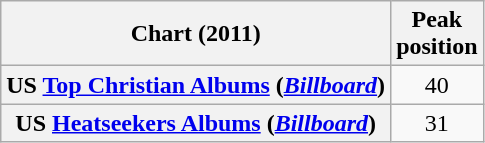<table class="wikitable sortable plainrowheaders" style="text-align:center">
<tr>
<th scope="col">Chart (2011)</th>
<th scope="col">Peak<br>position</th>
</tr>
<tr>
<th scope="row">US <a href='#'>Top Christian Albums</a> (<a href='#'><em>Billboard</em></a>)</th>
<td>40</td>
</tr>
<tr>
<th scope="row">US <a href='#'>Heatseekers Albums</a> (<a href='#'><em>Billboard</em></a>)</th>
<td>31</td>
</tr>
</table>
